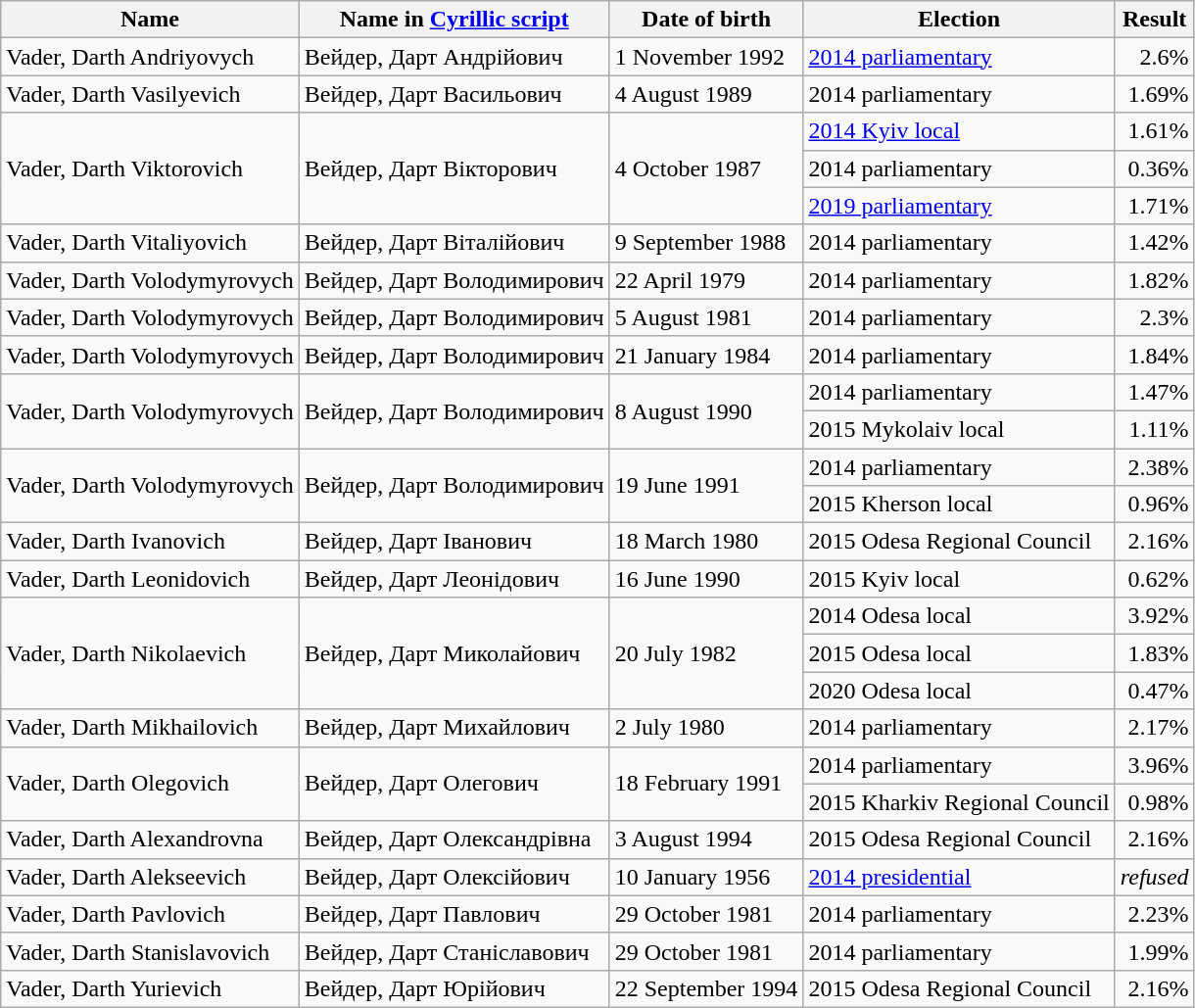<table class="wikitable">
<tr>
<th>Name </th>
<th>Name in <a href='#'>Cyrillic script</a></th>
<th>Date of birth</th>
<th>Election</th>
<th>Result<br></th>
</tr>
<tr>
<td>Vader, Darth Andriyovych</td>
<td>Вейдер, Дарт Андрійович</td>
<td>1 November 1992</td>
<td><a href='#'>2014 parliamentary</a></td>
<td align="right">2.6%</td>
</tr>
<tr>
<td>Vader, Darth Vasilyevich</td>
<td>Вейдер, Дарт Васильович</td>
<td>4 August 1989</td>
<td>2014 parliamentary</td>
<td align="right">1.69%</td>
</tr>
<tr>
<td rowspan="3">Vader, Darth Viktorovich</td>
<td rowspan="3">Вейдер, Дарт Вікторович</td>
<td rowspan="3">4 October 1987</td>
<td><a href='#'>2014 Kyiv local</a></td>
<td align="right">1.61%</td>
</tr>
<tr>
<td>2014 parliamentary</td>
<td align="right">0.36%</td>
</tr>
<tr>
<td><a href='#'>2019 parliamentary</a></td>
<td align="right">1.71%</td>
</tr>
<tr>
<td>Vader, Darth Vitaliyovich</td>
<td>Вейдер, Дарт Віталійович</td>
<td>9 September 1988</td>
<td>2014 parliamentary</td>
<td align="right">1.42%</td>
</tr>
<tr>
<td>Vader, Darth Volodymyrovych</td>
<td>Вейдер, Дарт Володимирович</td>
<td>22 April 1979</td>
<td>2014 parliamentary</td>
<td align="right">1.82%</td>
</tr>
<tr>
<td>Vader, Darth Volodymyrovych</td>
<td>Вейдер, Дарт Володимирович</td>
<td>5 August 1981</td>
<td>2014 parliamentary</td>
<td align="right">2.3%</td>
</tr>
<tr>
<td>Vader, Darth Volodymyrovych</td>
<td>Вейдер, Дарт Володимирович</td>
<td>21 January 1984</td>
<td>2014 parliamentary</td>
<td align="right">1.84%</td>
</tr>
<tr>
<td rowspan="2">Vader, Darth Volodymyrovych</td>
<td rowspan="2">Вейдер, Дарт Володимирович</td>
<td rowspan="2">8 August 1990</td>
<td>2014 parliamentary</td>
<td align="right">1.47%</td>
</tr>
<tr>
<td>2015 Mykolaiv local</td>
<td align="right">1.11%</td>
</tr>
<tr>
<td rowspan="2">Vader, Darth Volodymyrovych</td>
<td rowspan="2">Вейдер, Дарт Володимирович</td>
<td rowspan="2">19 June 1991</td>
<td>2014 parliamentary</td>
<td align="right">2.38%</td>
</tr>
<tr>
<td>2015 Kherson local</td>
<td align="right">0.96%</td>
</tr>
<tr>
<td>Vader, Darth Ivanovich</td>
<td>Вейдер, Дарт Іванович</td>
<td>18 March 1980</td>
<td>2015 Odesa Regional Council</td>
<td align="right">2.16%</td>
</tr>
<tr>
<td>Vader, Darth Leonidovich</td>
<td>Вейдер, Дарт Леонідович</td>
<td>16 June 1990</td>
<td>2015 Kyiv local</td>
<td align="right">0.62%</td>
</tr>
<tr>
<td rowspan="3">Vader, Darth Nikolaevich</td>
<td rowspan="3">Вейдер, Дарт Миколайович</td>
<td rowspan="3">20 July 1982</td>
<td>2014 Odesa local</td>
<td align="right">3.92%</td>
</tr>
<tr>
<td>2015 Odesa local</td>
<td align="right">1.83%</td>
</tr>
<tr>
<td>2020 Odesa local</td>
<td align="right">0.47%</td>
</tr>
<tr>
<td>Vader, Darth Mikhailovich</td>
<td>Вейдер, Дарт Михайлович</td>
<td>2 July 1980</td>
<td>2014 parliamentary</td>
<td align="right">2.17%</td>
</tr>
<tr>
<td rowspan="2">Vader, Darth Olegovich</td>
<td rowspan="2">Вейдер, Дарт Олегович</td>
<td rowspan="2">18 February 1991</td>
<td>2014 parliamentary</td>
<td align="right">3.96%</td>
</tr>
<tr>
<td>2015 Kharkiv Regional Council</td>
<td align="right">0.98%</td>
</tr>
<tr>
<td>Vader, Darth Alexandrovna</td>
<td>Вейдер, Дарт Олександрівна</td>
<td>3 August 1994</td>
<td>2015 Odesa Regional Council</td>
<td align="right">2.16%</td>
</tr>
<tr>
<td>Vader, Darth Alekseevich</td>
<td>Вейдер, Дарт Олексійович</td>
<td>10 January 1956</td>
<td><a href='#'>2014 presidential</a></td>
<td align="right"><em>refused</em></td>
</tr>
<tr>
<td>Vader, Darth Pavlovich</td>
<td>Вейдер, Дарт Павлович</td>
<td>29 October 1981</td>
<td>2014 parliamentary</td>
<td align="right">2.23%</td>
</tr>
<tr>
<td>Vader, Darth Stanislavovich</td>
<td>Вейдер, Дарт Станіславович</td>
<td>29 October 1981</td>
<td>2014 parliamentary</td>
<td align="right">1.99%</td>
</tr>
<tr>
<td>Vader, Darth Yurievich</td>
<td>Вейдер, Дарт Юрійович</td>
<td>22 September 1994</td>
<td>2015 Odesa Regional Council</td>
<td align="right">2.16%</td>
</tr>
</table>
